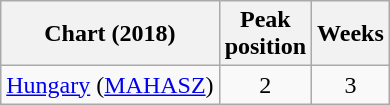<table class="wikitable sortable plainrowheaders" style="text-align:center">
<tr>
<th scope="col">Chart (2018)</th>
<th scope="col">Peak<br> position</th>
<th scope="col">Weeks</th>
</tr>
<tr>
<td><a href='#'>Hungary</a> (<a href='#'>MAHASZ</a>)</td>
<td>2</td>
<td>3</td>
</tr>
</table>
